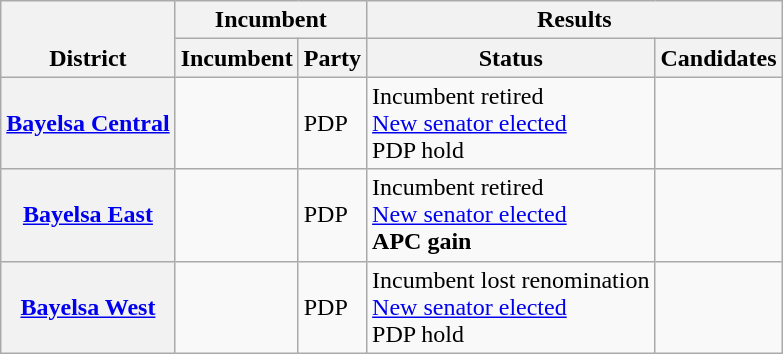<table class="wikitable sortable">
<tr valign=bottom>
<th rowspan=2>District</th>
<th colspan=2>Incumbent</th>
<th colspan=2>Results</th>
</tr>
<tr valign=bottom>
<th>Incumbent</th>
<th>Party</th>
<th>Status</th>
<th>Candidates</th>
</tr>
<tr>
<th><a href='#'>Bayelsa Central</a></th>
<td></td>
<td>PDP</td>
<td>Incumbent retired<br><a href='#'>New senator elected</a><br>PDP hold</td>
<td nowrap></td>
</tr>
<tr>
<th><a href='#'>Bayelsa East</a></th>
<td></td>
<td>PDP</td>
<td>Incumbent retired<br><a href='#'>New senator elected</a><br><strong>APC gain</strong></td>
<td nowrap></td>
</tr>
<tr>
<th><a href='#'>Bayelsa West</a></th>
<td></td>
<td>PDP</td>
<td>Incumbent lost renomination<br><a href='#'>New senator elected</a><br>PDP hold</td>
<td nowrap></td>
</tr>
</table>
